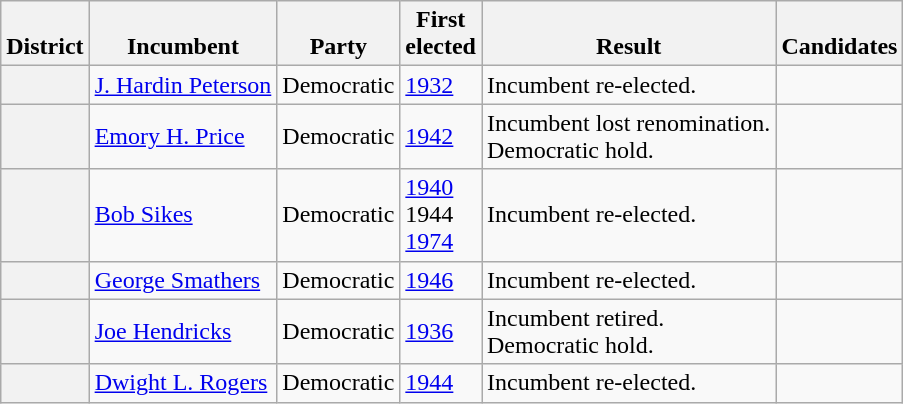<table class=wikitable>
<tr valign=bottom>
<th>District</th>
<th>Incumbent</th>
<th>Party</th>
<th>First<br>elected</th>
<th>Result</th>
<th>Candidates</th>
</tr>
<tr>
<th></th>
<td><a href='#'>J. Hardin Peterson</a></td>
<td>Democratic</td>
<td><a href='#'>1932</a></td>
<td>Incumbent re-elected.</td>
<td nowrap></td>
</tr>
<tr>
<th></th>
<td><a href='#'>Emory H. Price</a></td>
<td>Democratic</td>
<td><a href='#'>1942</a></td>
<td>Incumbent lost renomination.<br>Democratic hold.</td>
<td nowrap></td>
</tr>
<tr>
<th></th>
<td><a href='#'>Bob Sikes</a></td>
<td>Democratic</td>
<td><a href='#'>1940</a><br>1944 <br><a href='#'>1974</a></td>
<td>Incumbent re-elected.</td>
<td nowrap></td>
</tr>
<tr>
<th></th>
<td><a href='#'>George Smathers</a></td>
<td>Democratic</td>
<td><a href='#'>1946</a></td>
<td>Incumbent re-elected.</td>
<td nowrap></td>
</tr>
<tr>
<th></th>
<td><a href='#'>Joe Hendricks</a></td>
<td>Democratic</td>
<td><a href='#'>1936</a></td>
<td>Incumbent retired.<br>Democratic hold.</td>
<td nowrap></td>
</tr>
<tr>
<th></th>
<td><a href='#'>Dwight L. Rogers</a></td>
<td>Democratic</td>
<td><a href='#'>1944</a></td>
<td>Incumbent re-elected.</td>
<td nowrap></td>
</tr>
</table>
